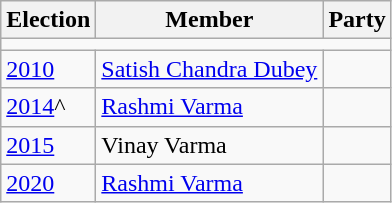<table class="wikitable sortable">
<tr>
<th>Election</th>
<th>Member</th>
<th colspan="2">Party</th>
</tr>
<tr>
<td colspan="4"></td>
</tr>
<tr>
<td><a href='#'>2010</a></td>
<td><a href='#'>Satish Chandra Dubey</a></td>
<td></td>
</tr>
<tr>
<td><a href='#'>2014</a>^</td>
<td><a href='#'>Rashmi Varma</a></td>
</tr>
<tr>
<td><a href='#'>2015</a></td>
<td>Vinay Varma</td>
<td></td>
</tr>
<tr>
<td><a href='#'>2020</a></td>
<td><a href='#'>Rashmi Varma</a></td>
<td></td>
</tr>
</table>
